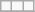<table class="wikitable">
<tr>
<td></td>
<td></td>
<td></td>
</tr>
<tr>
</tr>
</table>
